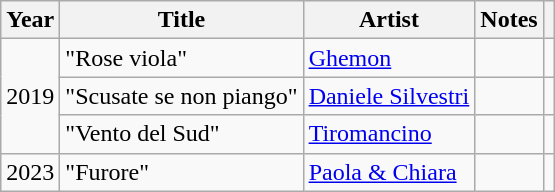<table class="wikitable sortable">
<tr>
<th>Year</th>
<th>Title</th>
<th>Artist</th>
<th class="unsortable">Notes</th>
<th class="unsortable"></th>
</tr>
<tr>
<td rowspan="3">2019</td>
<td>"Rose viola"</td>
<td><a href='#'>Ghemon</a></td>
<td></td>
<td></td>
</tr>
<tr>
<td>"Scusate se non piango"</td>
<td><a href='#'>Daniele Silvestri</a></td>
<td></td>
<td></td>
</tr>
<tr>
<td>"Vento del Sud"</td>
<td><a href='#'>Tiromancino</a></td>
<td></td>
<td></td>
</tr>
<tr>
<td>2023</td>
<td>"Furore"</td>
<td><a href='#'>Paola & Chiara</a></td>
<td></td>
<td style="text-align:center;"></td>
</tr>
</table>
